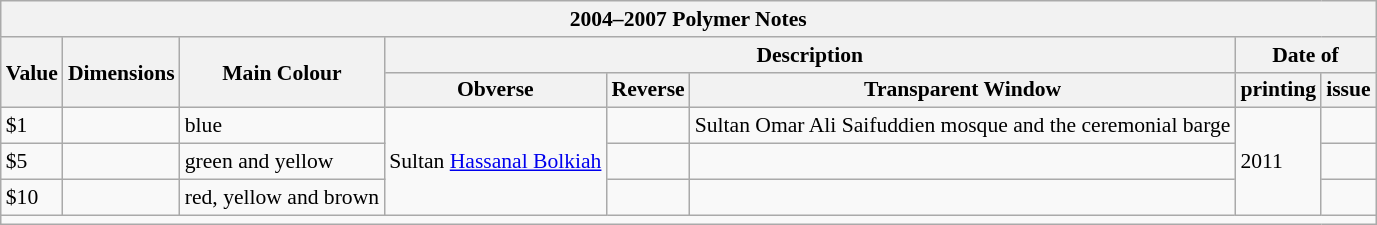<table class="wikitable" style="font-size: 90%">
<tr>
<th colspan="10">2004–2007 Polymer Notes</th>
</tr>
<tr>
<th rowspan="2">Value</th>
<th rowspan="2">Dimensions</th>
<th rowspan="2">Main Colour</th>
<th colspan="3">Description</th>
<th colspan="2">Date of</th>
</tr>
<tr>
<th>Obverse</th>
<th>Reverse</th>
<th>Transparent Window</th>
<th>printing</th>
<th>issue</th>
</tr>
<tr>
<td>$1</td>
<td></td>
<td>blue</td>
<td rowspan="3">Sultan <a href='#'>Hassanal Bolkiah</a></td>
<td></td>
<td>Sultan Omar Ali Saifuddien mosque and the ceremonial barge</td>
<td rowspan="3">2011</td>
<td></td>
</tr>
<tr>
<td>$5</td>
<td></td>
<td>green and yellow</td>
<td></td>
<td></td>
<td></td>
</tr>
<tr>
<td>$10</td>
<td></td>
<td>red, yellow and brown</td>
<td></td>
<td></td>
<td></td>
</tr>
<tr>
<td colspan="10"></td>
</tr>
</table>
